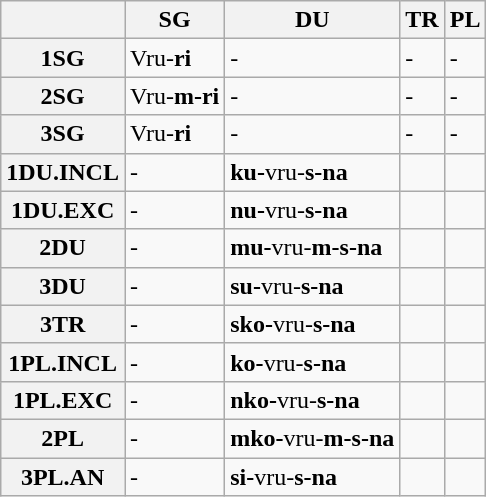<table class="wikitable">
<tr>
<th></th>
<th>SG</th>
<th>DU</th>
<th>TR</th>
<th>PL</th>
</tr>
<tr>
<th>1SG</th>
<td>Vru-<strong>ri</strong></td>
<td>-</td>
<td>-</td>
<td>-</td>
</tr>
<tr>
<th>2SG</th>
<td>Vru-<strong>m-ri</strong></td>
<td>-</td>
<td>-</td>
<td>-</td>
</tr>
<tr>
<th>3SG</th>
<td>Vru-<strong>ri</strong></td>
<td>-</td>
<td>-</td>
<td>-</td>
</tr>
<tr>
<th>1DU.INCL</th>
<td>-</td>
<td><strong>ku-</strong>vru-<strong>s-na</strong></td>
<td></td>
<td></td>
</tr>
<tr>
<th>1DU.EXC</th>
<td>-</td>
<td><strong>nu-</strong>vru-<strong>s-na</strong></td>
<td></td>
<td></td>
</tr>
<tr>
<th>2DU</th>
<td>-</td>
<td><strong>mu-</strong>vru-<strong>m-s-na</strong></td>
<td></td>
<td></td>
</tr>
<tr>
<th>3DU</th>
<td>-</td>
<td><strong>su-</strong>vru-<strong>s-na</strong></td>
<td></td>
<td></td>
</tr>
<tr>
<th>3TR</th>
<td>-</td>
<td><strong>sko-</strong>vru-<strong>s-na</strong></td>
<td></td>
<td></td>
</tr>
<tr>
<th>1PL.INCL</th>
<td>-</td>
<td><strong>ko-</strong>vru-<strong>s-na</strong></td>
<td></td>
<td></td>
</tr>
<tr>
<th>1PL.EXC</th>
<td>-</td>
<td><strong>nko-</strong>vru-<strong>s-na</strong></td>
<td></td>
<td></td>
</tr>
<tr>
<th>2PL</th>
<td>-</td>
<td><strong>mko-</strong>vru-<strong>m-s-na</strong></td>
<td></td>
<td></td>
</tr>
<tr>
<th>3PL.AN</th>
<td>-</td>
<td><strong>si-</strong>vru-<strong>s-na</strong></td>
<td></td>
<td></td>
</tr>
</table>
